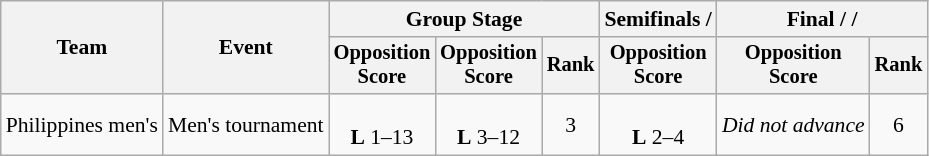<table class="wikitable" style="font-size:90%">
<tr>
<th rowspan=2>Team</th>
<th rowspan=2>Event</th>
<th colspan=3>Group Stage</th>
<th>Semifinals / </th>
<th colspan=2>Final /  / </th>
</tr>
<tr style="font-size:95%">
<th>Opposition<br>Score</th>
<th>Opposition<br>Score</th>
<th>Rank</th>
<th>Opposition<br>Score</th>
<th>Opposition<br>Score</th>
<th>Rank</th>
</tr>
<tr align=center>
<td align=left>Philippines men's</td>
<td align=left>Men's tournament</td>
<td><br><strong>L</strong> 1–13</td>
<td><br><strong>L</strong> 3–12</td>
<td>3</td>
<td><br><strong>L</strong> 2–4</td>
<td><em>Did not advance</em></td>
<td>6</td>
</tr>
</table>
